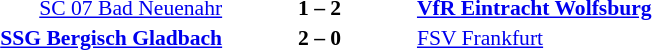<table width=100% cellspacing=1>
<tr>
<th width=25%></th>
<th width=10%></th>
<th width=25%></th>
<th></th>
</tr>
<tr style=font-size:90%>
<td align=right><a href='#'>SC 07 Bad Neuenahr</a></td>
<td align=center><strong>1 – 2</strong></td>
<td><strong><a href='#'>VfR Eintracht Wolfsburg</a></strong></td>
</tr>
<tr style=font-size:90%>
<td align=right><strong><a href='#'>SSG Bergisch Gladbach</a></strong></td>
<td align=center><strong>2 – 0</strong></td>
<td><a href='#'>FSV Frankfurt</a></td>
</tr>
</table>
